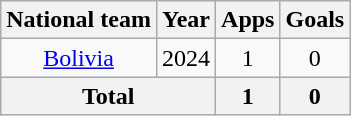<table class="wikitable" style="text-align:center">
<tr>
<th>National team</th>
<th>Year</th>
<th>Apps</th>
<th>Goals</th>
</tr>
<tr>
<td rowspan="1"><a href='#'>Bolivia</a></td>
<td>2024</td>
<td>1</td>
<td>0</td>
</tr>
<tr>
<th colspan="2">Total</th>
<th>1</th>
<th>0</th>
</tr>
</table>
